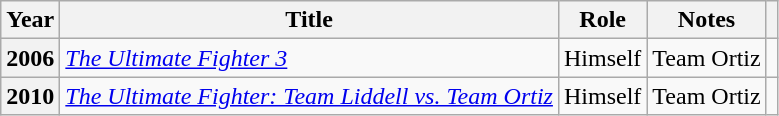<table class="wikitable plainrowheaders sortable">
<tr>
<th scope="col">Year</th>
<th scope="col">Title</th>
<th scope="col">Role</th>
<th scope="col" class="unsortable">Notes</th>
<th style="text-align: center;" class="unsortable"></th>
</tr>
<tr>
<th scope="row">2006</th>
<td scope="row"><em><a href='#'>The Ultimate Fighter 3</a></em></td>
<td>Himself</td>
<td>Team Ortiz</td>
<td style="text-align: center;"></td>
</tr>
<tr>
<th scope="row">2010</th>
<td scope="row"><em><a href='#'>The Ultimate Fighter: Team Liddell vs. Team Ortiz</a></em></td>
<td>Himself</td>
<td>Team Ortiz</td>
<td style="text-align: center;"></td>
</tr>
</table>
